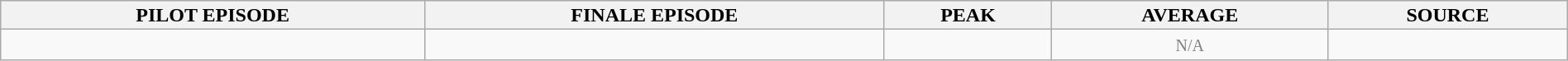<table class="wikitable" style="text-align:center; background:#f9f9f9; line-height:16px;" width="100%">
<tr>
<th>PILOT EPISODE</th>
<th>FINALE EPISODE</th>
<th>PEAK</th>
<th>AVERAGE</th>
<th>SOURCE</th>
</tr>
<tr>
<td></td>
<td></td>
<td></td>
<td style="text-align:center; color:gray;"><small>N/A</small></td>
<td></td>
</tr>
</table>
